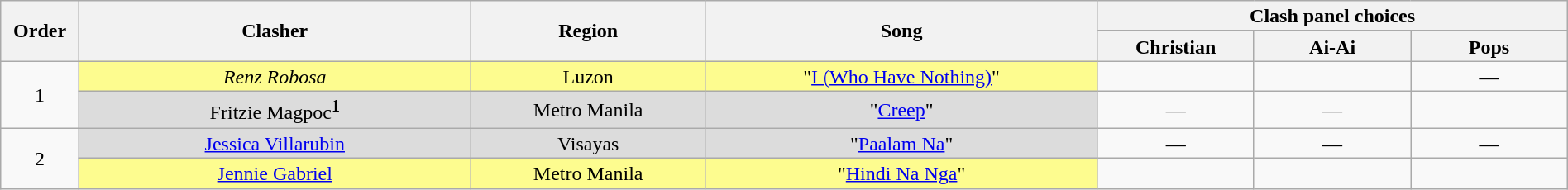<table class="wikitable" style="text-align:center; line-height:17px; width:100%;">
<tr>
<th rowspan="2" width="5%">Order</th>
<th rowspan="2" width="25%">Clasher</th>
<th rowspan="2">Region</th>
<th rowspan="2" width="25%">Song</th>
<th colspan="3" width="30%">Clash panel choices</th>
</tr>
<tr>
<th width="10%">Christian</th>
<th width="10%">Ai-Ai</th>
<th width="10%">Pops</th>
</tr>
<tr>
<td rowspan="2">1</td>
<td style="background:#fdfc8f;"><em>Renz Robosa</em></td>
<td style="background:#fdfc8f;">Luzon</td>
<td style="background:#fdfc8f;">"<a href='#'>I (Who Have Nothing)</a>"</td>
<td><strong></strong></td>
<td><strong></strong></td>
<td>—</td>
</tr>
<tr>
<td style="background:#DCDCDC;">Fritzie Magpoc<sup><strong>1</strong></sup></td>
<td style="background:#DCDCDC;">Metro Manila</td>
<td style="background:#DCDCDC;">"<a href='#'>Creep</a>"</td>
<td>—</td>
<td>—</td>
<td><strong></strong></td>
</tr>
<tr>
<td rowspan="2">2</td>
<td style="background:#DCDCDC;"><a href='#'>Jessica Villarubin</a></td>
<td style="background:#DCDCDC;">Visayas</td>
<td style="background:#DCDCDC;">"<a href='#'>Paalam Na</a>"</td>
<td>—</td>
<td>—</td>
<td>—</td>
</tr>
<tr>
<td style="background:#fdfc8f;"><a href='#'>Jennie Gabriel</a></td>
<td style="background:#fdfc8f;">Metro Manila</td>
<td style="background:#fdfc8f;">"<a href='#'>Hindi Na Nga</a>"</td>
<td><strong></strong></td>
<td><strong></strong></td>
<td><strong></strong></td>
</tr>
</table>
